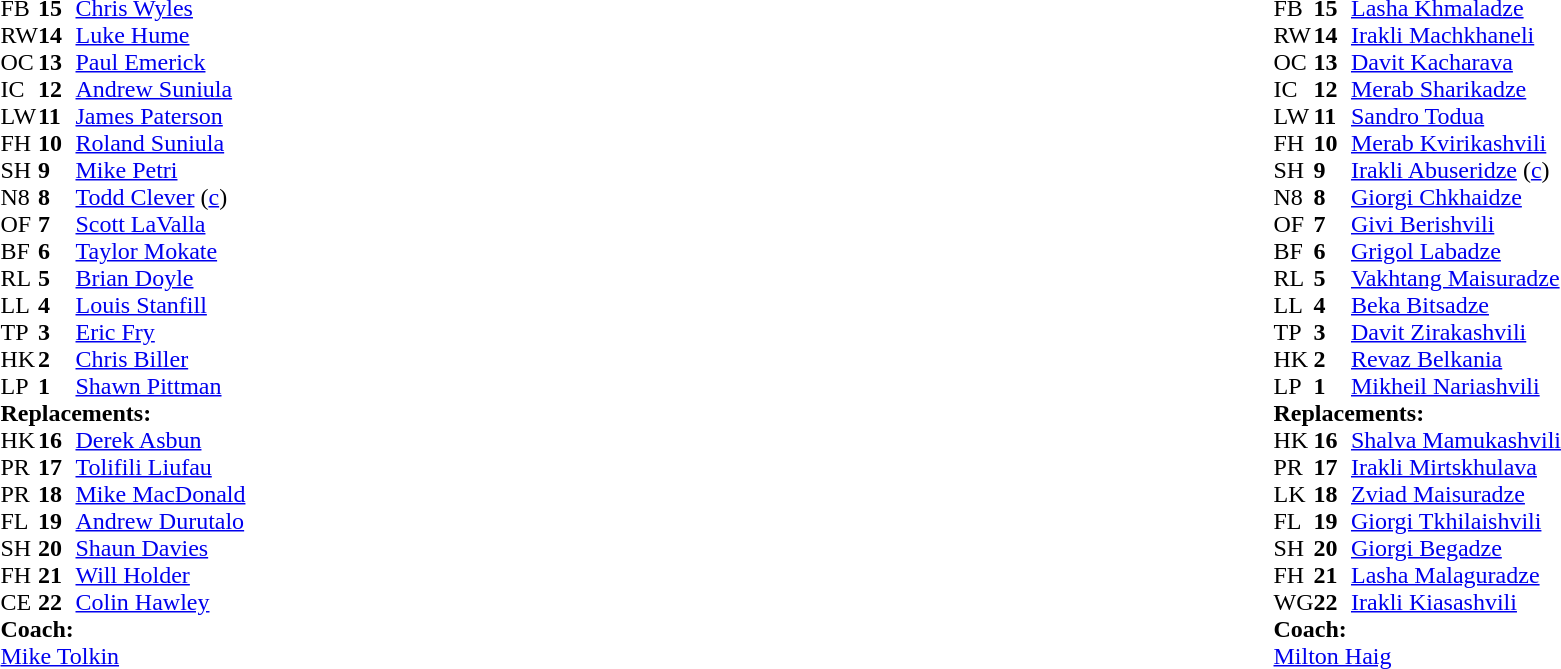<table width="100%">
<tr>
<td valign="top" width="50%"><br><table style="font-size: 100%" cellspacing="0" cellpadding="0">
<tr>
<th width="25"></th>
<th width="25"></th>
</tr>
<tr>
<td>FB</td>
<td><strong>15</strong></td>
<td><a href='#'>Chris Wyles</a></td>
</tr>
<tr>
<td>RW</td>
<td><strong>14</strong></td>
<td><a href='#'>Luke Hume</a></td>
</tr>
<tr>
<td>OC</td>
<td><strong>13</strong></td>
<td><a href='#'>Paul Emerick</a></td>
<td></td>
<td></td>
</tr>
<tr>
<td>IC</td>
<td><strong>12</strong></td>
<td><a href='#'>Andrew Suniula</a></td>
</tr>
<tr>
<td>LW</td>
<td><strong>11</strong></td>
<td><a href='#'>James Paterson</a></td>
</tr>
<tr>
<td>FH</td>
<td><strong>10</strong></td>
<td><a href='#'>Roland Suniula</a></td>
<td></td>
<td></td>
</tr>
<tr>
<td>SH</td>
<td><strong>9</strong></td>
<td><a href='#'>Mike Petri</a></td>
<td></td>
<td></td>
</tr>
<tr>
<td>N8</td>
<td><strong>8</strong></td>
<td><a href='#'>Todd Clever</a> (<a href='#'>c</a>)</td>
</tr>
<tr>
<td>OF</td>
<td><strong>7</strong></td>
<td><a href='#'>Scott LaValla</a></td>
</tr>
<tr>
<td>BF</td>
<td><strong>6</strong></td>
<td><a href='#'>Taylor Mokate</a></td>
<td></td>
<td></td>
</tr>
<tr>
<td>RL</td>
<td><strong>5</strong></td>
<td><a href='#'>Brian Doyle</a></td>
</tr>
<tr>
<td>LL</td>
<td><strong>4</strong></td>
<td><a href='#'>Louis Stanfill</a></td>
</tr>
<tr>
<td>TP</td>
<td><strong>3</strong></td>
<td><a href='#'>Eric Fry</a></td>
<td></td>
<td></td>
</tr>
<tr>
<td>HK</td>
<td><strong>2</strong></td>
<td><a href='#'>Chris Biller</a></td>
<td></td>
<td></td>
</tr>
<tr>
<td>LP</td>
<td><strong>1</strong></td>
<td><a href='#'>Shawn Pittman</a></td>
</tr>
<tr>
<td colspan=3><strong>Replacements:</strong></td>
</tr>
<tr>
<td>HK</td>
<td><strong>16</strong></td>
<td><a href='#'>Derek Asbun</a></td>
<td></td>
<td></td>
</tr>
<tr>
<td>PR</td>
<td><strong>17</strong></td>
<td><a href='#'>Tolifili Liufau</a></td>
<td></td>
<td></td>
</tr>
<tr>
<td>PR</td>
<td><strong>18</strong></td>
<td><a href='#'>Mike MacDonald</a></td>
</tr>
<tr>
<td>FL</td>
<td><strong>19</strong></td>
<td><a href='#'>Andrew Durutalo</a></td>
<td></td>
<td></td>
</tr>
<tr>
<td>SH</td>
<td><strong>20</strong></td>
<td><a href='#'>Shaun Davies</a></td>
<td></td>
<td></td>
</tr>
<tr>
<td>FH</td>
<td><strong>21</strong></td>
<td><a href='#'>Will Holder</a></td>
<td></td>
<td></td>
</tr>
<tr>
<td>CE</td>
<td><strong>22</strong></td>
<td><a href='#'>Colin Hawley</a></td>
<td></td>
<td></td>
</tr>
<tr>
<td colspan=3><strong>Coach:</strong></td>
</tr>
<tr>
<td colspan=4> <a href='#'>Mike Tolkin</a></td>
</tr>
</table>
</td>
<td valign="top" width="50%"><br><table style="font-size: 100%" cellspacing="0" cellpadding="0" align="center">
<tr>
<th width="25"></th>
<th width="25"></th>
</tr>
<tr>
<td>FB</td>
<td><strong>15</strong></td>
<td><a href='#'>Lasha Khmaladze</a></td>
</tr>
<tr>
<td>RW</td>
<td><strong>14</strong></td>
<td><a href='#'>Irakli Machkhaneli</a></td>
</tr>
<tr>
<td>OC</td>
<td><strong>13</strong></td>
<td><a href='#'>Davit Kacharava</a></td>
</tr>
<tr>
<td>IC</td>
<td><strong>12</strong></td>
<td><a href='#'>Merab Sharikadze</a></td>
</tr>
<tr>
<td>LW</td>
<td><strong>11</strong></td>
<td><a href='#'>Sandro Todua</a></td>
<td></td>
<td></td>
</tr>
<tr>
<td>FH</td>
<td><strong>10</strong></td>
<td><a href='#'>Merab Kvirikashvili</a></td>
<td></td>
<td></td>
</tr>
<tr>
<td>SH</td>
<td><strong>9</strong></td>
<td><a href='#'>Irakli Abuseridze</a> (<a href='#'>c</a>)</td>
<td></td>
<td></td>
</tr>
<tr>
<td>N8</td>
<td><strong>8</strong></td>
<td><a href='#'>Giorgi Chkhaidze</a></td>
</tr>
<tr>
<td>OF</td>
<td><strong>7</strong></td>
<td><a href='#'>Givi Berishvili</a></td>
<td></td>
<td></td>
</tr>
<tr>
<td>BF</td>
<td><strong>6</strong></td>
<td><a href='#'>Grigol Labadze</a></td>
</tr>
<tr>
<td>RL</td>
<td><strong>5</strong></td>
<td><a href='#'>Vakhtang Maisuradze</a></td>
<td></td>
<td></td>
</tr>
<tr>
<td>LL</td>
<td><strong>4</strong></td>
<td><a href='#'>Beka Bitsadze</a></td>
</tr>
<tr>
<td>TP</td>
<td><strong>3</strong></td>
<td><a href='#'>Davit Zirakashvili</a></td>
</tr>
<tr>
<td>HK</td>
<td><strong>2</strong></td>
<td><a href='#'>Revaz Belkania</a></td>
<td></td>
<td></td>
</tr>
<tr>
<td>LP</td>
<td><strong>1</strong></td>
<td><a href='#'>Mikheil Nariashvili</a></td>
</tr>
<tr>
<td colspan=3><strong>Replacements:</strong></td>
</tr>
<tr>
<td>HK</td>
<td><strong>16</strong></td>
<td><a href='#'>Shalva Mamukashvili</a></td>
<td></td>
<td></td>
</tr>
<tr>
<td>PR</td>
<td><strong>17</strong></td>
<td><a href='#'>Irakli Mirtskhulava</a></td>
</tr>
<tr>
<td>LK</td>
<td><strong>18</strong></td>
<td><a href='#'>Zviad Maisuradze</a></td>
<td></td>
<td></td>
</tr>
<tr>
<td>FL</td>
<td><strong>19</strong></td>
<td><a href='#'>Giorgi Tkhilaishvili</a></td>
<td></td>
<td></td>
</tr>
<tr>
<td>SH</td>
<td><strong>20</strong></td>
<td><a href='#'>Giorgi Begadze</a></td>
<td></td>
<td></td>
</tr>
<tr>
<td>FH</td>
<td><strong>21</strong></td>
<td><a href='#'>Lasha Malaguradze</a></td>
<td></td>
<td></td>
</tr>
<tr>
<td>WG</td>
<td><strong>22</strong></td>
<td><a href='#'>Irakli Kiasashvili</a></td>
<td></td>
<td></td>
</tr>
<tr>
<td colspan=3><strong>Coach:</strong></td>
</tr>
<tr>
<td colspan=4> <a href='#'>Milton Haig</a></td>
</tr>
</table>
</td>
</tr>
</table>
